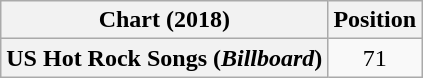<table class="wikitable plainrowheaders sortable" style="text-align:center">
<tr>
<th>Chart (2018)</th>
<th>Position</th>
</tr>
<tr>
<th scope="row">US Hot Rock Songs (<em>Billboard</em>)</th>
<td>71</td>
</tr>
</table>
